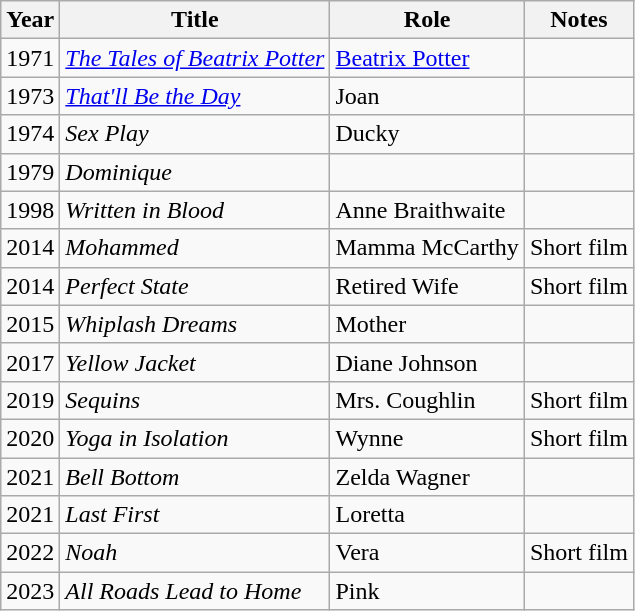<table class="wikitable sortable">
<tr>
<th>Year</th>
<th>Title</th>
<th>Role</th>
<th class="unsortable">Notes</th>
</tr>
<tr>
<td>1971</td>
<td><em><a href='#'>The Tales of Beatrix Potter</a></em></td>
<td><a href='#'>Beatrix Potter</a></td>
<td></td>
</tr>
<tr>
<td>1973</td>
<td><em><a href='#'>That'll Be the Day</a></em></td>
<td>Joan</td>
<td></td>
</tr>
<tr>
<td>1974</td>
<td><em>Sex Play</em></td>
<td>Ducky</td>
<td></td>
</tr>
<tr>
<td>1979</td>
<td><em>Dominique</em></td>
<td></td>
<td></td>
</tr>
<tr>
<td>1998</td>
<td><em>Written in Blood</em></td>
<td>Anne Braithwaite</td>
<td></td>
</tr>
<tr>
<td>2014</td>
<td><em>Mohammed</em></td>
<td>Mamma McCarthy</td>
<td>Short film</td>
</tr>
<tr>
<td>2014</td>
<td><em>Perfect State</em></td>
<td>Retired Wife</td>
<td>Short film</td>
</tr>
<tr>
<td>2015</td>
<td><em>Whiplash Dreams</em></td>
<td>Mother</td>
<td></td>
</tr>
<tr>
<td>2017</td>
<td><em>Yellow Jacket</em></td>
<td>Diane Johnson</td>
<td></td>
</tr>
<tr>
<td>2019</td>
<td><em>Sequins</em></td>
<td>Mrs. Coughlin</td>
<td>Short film</td>
</tr>
<tr>
<td>2020</td>
<td><em>Yoga in Isolation</em></td>
<td>Wynne</td>
<td>Short film</td>
</tr>
<tr>
<td>2021</td>
<td><em>Bell Bottom</em></td>
<td>Zelda Wagner</td>
<td></td>
</tr>
<tr>
<td>2021</td>
<td><em>Last First</em></td>
<td>Loretta</td>
<td></td>
</tr>
<tr>
<td>2022</td>
<td><em>Noah</em></td>
<td>Vera</td>
<td>Short film</td>
</tr>
<tr>
<td>2023</td>
<td><em>All Roads Lead to Home</em></td>
<td>Pink</td>
<td></td>
</tr>
</table>
